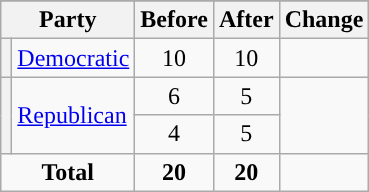<table class="wikitable" style="text-align:center;">
<tr>
</tr>
<tr>
<th colspan=2>Party</th>
<th>Before</th>
<th>After</th>
<th>Change</th>
</tr>
<tr>
<th style="background-color:"></th>
<td style="text-align:left;"><a href='#'>Democratic</a></td>
<td>10</td>
<td>10</td>
<td></td>
</tr>
<tr>
<th rowspan=2 style="background-color:"></th>
<td rowspan=2 style="text-align:left;"><a href='#'>Republican</a></td>
<td>6</td>
<td>5</td>
<td rowspan=2></td>
</tr>
<tr>
<td>4</td>
<td>5</td>
</tr>
<tr>
<td colspan=2><strong>Total</strong></td>
<td><strong>20</strong></td>
<td><strong>20</strong></td>
<td></td>
</tr>
</table>
